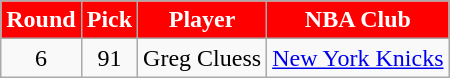<table class="wikitable">
<tr>
<th style="background:red; color:#FFFFFF;">Round</th>
<th style="background:red; color:#FFFFFF;">Pick</th>
<th style="background:red; color:#FFFFFF;">Player</th>
<th style="background:red; color:#FFFFFF;">NBA Club</th>
</tr>
<tr style="text-align:center;">
<td>6</td>
<td>91</td>
<td>Greg Cluess</td>
<td><a href='#'>New York Knicks</a></td>
</tr>
</table>
